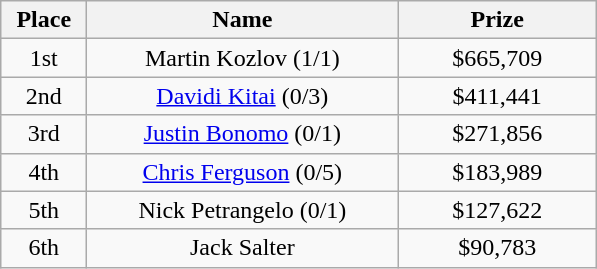<table class="wikitable">
<tr>
<th width="50">Place</th>
<th width="200">Name</th>
<th width="125">Prize</th>
</tr>
<tr>
<td align = "center">1st</td>
<td align = "center">Martin Kozlov (1/1)</td>
<td align = "center">$665,709</td>
</tr>
<tr>
<td align = "center">2nd</td>
<td align = "center"><a href='#'>Davidi Kitai</a> (0/3)</td>
<td align = "center">$411,441</td>
</tr>
<tr>
<td align = "center">3rd</td>
<td align = "center"><a href='#'>Justin Bonomo</a> (0/1)</td>
<td align = "center">$271,856</td>
</tr>
<tr>
<td align = "center">4th</td>
<td align = "center"><a href='#'>Chris Ferguson</a> (0/5)</td>
<td align = "center">$183,989</td>
</tr>
<tr>
<td align = "center">5th</td>
<td align = "center">Nick Petrangelo (0/1)</td>
<td align = "center">$127,622</td>
</tr>
<tr>
<td align = "center">6th</td>
<td align = "center">Jack Salter</td>
<td align = "center">$90,783</td>
</tr>
</table>
